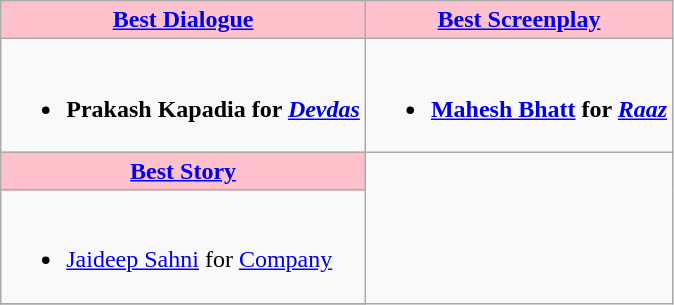<table class=wikitable style="width=150%">
<tr>
<th style="background:#FFC1CC;" ! style="width=50%"><a href='#'>Best Dialogue</a></th>
<th style="background:#FFC1CC;" ! style="width=50%"><a href='#'>Best Screenplay</a></th>
</tr>
<tr>
<td valign="top"><br><ul><li><strong>Prakash Kapadia for <em><a href='#'>Devdas</a></em> </strong></li></ul></td>
<td valign="top"><br><ul><li><strong><a href='#'>Mahesh Bhatt</a> for <em><a href='#'>Raaz</a><strong><em></li></ul></td>
</tr>
<tr>
<th style="background:#FFC1CC;" ! style="width=50%"><a href='#'>Best Story</a></th>
</tr>
<tr>
<td valign="centre"><br><ul><li></strong><a href='#'>Jaideep Sahni</a> for </em><a href='#'>Company</a></em></strong></li></ul></td>
</tr>
<tr>
</tr>
</table>
